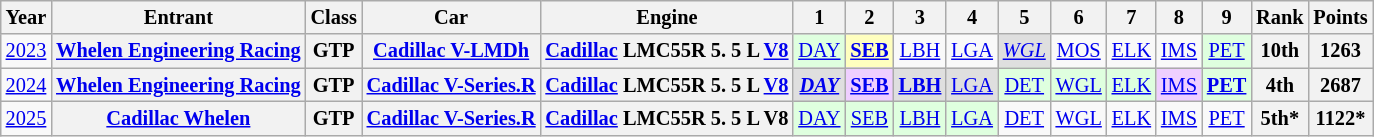<table class="wikitable" style="text-align:center; font-size:85%">
<tr>
<th>Year</th>
<th>Entrant</th>
<th>Class</th>
<th>Car</th>
<th>Engine</th>
<th>1</th>
<th>2</th>
<th>3</th>
<th>4</th>
<th>5</th>
<th>6</th>
<th>7</th>
<th>8</th>
<th>9</th>
<th>Rank</th>
<th>Points</th>
</tr>
<tr>
<td><a href='#'>2023</a></td>
<th nowrap><a href='#'>Whelen Engineering Racing</a></th>
<th>GTP</th>
<th nowrap><a href='#'>Cadillac V-LMDh</a></th>
<th nowrap><a href='#'>Cadillac</a> LMC55R 5. 5 L <a href='#'>V8</a></th>
<td style="background:#DFFFDF;"><a href='#'>DAY</a><br></td>
<td style="background:#FFFFBF;"><strong><a href='#'>SEB</a></strong><br></td>
<td><a href='#'>LBH</a></td>
<td><a href='#'>LGA</a></td>
<td style="background:#DFDFDF;"><em><a href='#'>WGL</a></em><br></td>
<td><a href='#'>MOS</a></td>
<td><a href='#'>ELK</a></td>
<td><a href='#'>IMS</a></td>
<td style="background:#DFFFDF;"><a href='#'>PET</a><br></td>
<th>10th</th>
<th>1263</th>
</tr>
<tr>
<td><a href='#'>2024</a></td>
<th nowrap><a href='#'>Whelen Engineering Racing</a></th>
<th>GTP</th>
<th nowrap><a href='#'>Cadillac V-Series.R</a></th>
<th nowrap><a href='#'>Cadillac</a> LMC55R 5. 5 L <a href='#'>V8</a></th>
<td style="background:#DFDFDF;"><strong><em><a href='#'>DAY</a></em></strong><br></td>
<td style="background:#EFCFFF;"><strong><a href='#'>SEB</a></strong><br></td>
<td style="background:#DFDFDF;"><strong><a href='#'>LBH</a></strong><br></td>
<td style="background:#DFDFDF;"><a href='#'>LGA</a><br></td>
<td style="background:#DFFFDF;"><a href='#'>DET</a><br></td>
<td style="background:#DFFFDF;"><a href='#'>WGL</a><br></td>
<td style="background:#DFFFDF;"><a href='#'>ELK</a><br></td>
<td style="background:#EFCFFF;"><a href='#'>IMS</a><br></td>
<td style="background:#DFFFDF;"><strong><a href='#'>PET</a></strong><br></td>
<th>4th</th>
<th>2687</th>
</tr>
<tr>
<td><a href='#'>2025</a></td>
<th><a href='#'>Cadillac Whelen</a></th>
<th>GTP</th>
<th><a href='#'>Cadillac V-Series.R</a></th>
<th><a href='#'>Cadillac</a> LMC55R 5. 5 L V8</th>
<td style="background:#DFFFDF;"><a href='#'>DAY</a><br></td>
<td style="background:#DFFFDF;"><a href='#'>SEB</a><br></td>
<td style="background:#DFFFDF"><a href='#'>LBH</a><br></td>
<td style="background:#DFFFDF"><a href='#'>LGA</a><br></td>
<td><a href='#'>DET</a></td>
<td><a href='#'>WGL</a></td>
<td><a href='#'>ELK</a></td>
<td><a href='#'>IMS</a></td>
<td><a href='#'>PET</a></td>
<th>5th*</th>
<th>1122*</th>
</tr>
</table>
